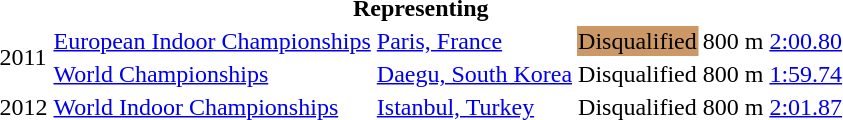<table>
<tr>
<th colspan="6">Representing </th>
</tr>
<tr>
<td rowspan=2>2011</td>
<td><a href='#'>European Indoor Championships</a></td>
<td><a href='#'>Paris, France</a></td>
<td bgcolor="CC9966">Disqualified</td>
<td>800 m</td>
<td><a href='#'>2:00.80</a></td>
</tr>
<tr>
<td><a href='#'>World Championships</a></td>
<td><a href='#'>Daegu, South Korea</a></td>
<td>Disqualified</td>
<td>800 m</td>
<td><a href='#'>1:59.74</a></td>
</tr>
<tr>
<td>2012</td>
<td><a href='#'>World Indoor Championships</a></td>
<td><a href='#'>Istanbul, Turkey</a></td>
<td>Disqualified</td>
<td>800 m</td>
<td><a href='#'>2:01.87</a></td>
</tr>
</table>
